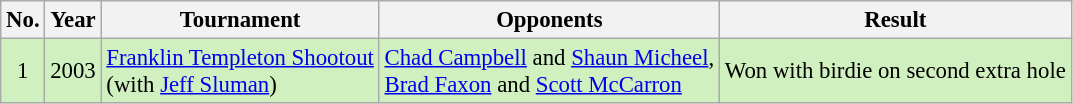<table class="wikitable" style="font-size:95%;">
<tr>
<th>No.</th>
<th>Year</th>
<th>Tournament</th>
<th>Opponents</th>
<th>Result</th>
</tr>
<tr style="background:#D0F0C0;">
<td align=center>1</td>
<td>2003</td>
<td><a href='#'>Franklin Templeton Shootout</a><br>(with  <a href='#'>Jeff Sluman</a>)</td>
<td> <a href='#'>Chad Campbell</a> and  <a href='#'>Shaun Micheel</a>,<br> <a href='#'>Brad Faxon</a> and  <a href='#'>Scott McCarron</a></td>
<td>Won with birdie on second extra hole</td>
</tr>
</table>
